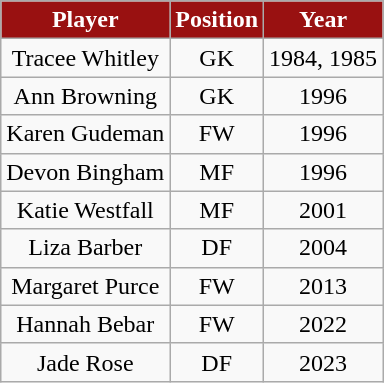<table class="wikitable">
<tr align="center">
<th style="background:#991111; color:White;">Player</th>
<th style="background:#991111; color:White;">Position</th>
<th style="background:#991111; color:White;">Year</th>
</tr>
<tr style="text-align:center;">
<td>Tracee Whitley</td>
<td>GK</td>
<td>1984, 1985</td>
</tr>
<tr style="text-align:center;">
<td>Ann Browning</td>
<td>GK</td>
<td>1996</td>
</tr>
<tr style="text-align:center;">
<td>Karen Gudeman</td>
<td>FW</td>
<td>1996</td>
</tr>
<tr style="text-align:center;">
<td>Devon Bingham</td>
<td>MF</td>
<td>1996</td>
</tr>
<tr style="text-align:center;">
<td>Katie Westfall</td>
<td>MF</td>
<td>2001</td>
</tr>
<tr style="text-align:center;">
<td>Liza Barber</td>
<td>DF</td>
<td>2004</td>
</tr>
<tr style="text-align:center;">
<td>Margaret Purce</td>
<td>FW</td>
<td>2013</td>
</tr>
<tr style="text-align:center;">
<td>Hannah Bebar</td>
<td>FW</td>
<td>2022</td>
</tr>
<tr style="text-align:center;">
<td>Jade Rose</td>
<td>DF</td>
<td>2023</td>
</tr>
</table>
